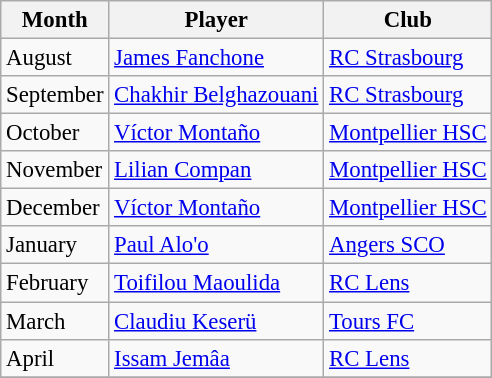<table class="wikitable" style="font-size:95%">
<tr>
<th>Month</th>
<th>Player</th>
<th>Club</th>
</tr>
<tr --->
<td>August</td>
<td> <a href='#'>James Fanchone</a></td>
<td><a href='#'>RC Strasbourg</a></td>
</tr>
<tr>
<td>September</td>
<td> <a href='#'>Chakhir Belghazouani</a></td>
<td><a href='#'>RC Strasbourg</a></td>
</tr>
<tr>
<td>October</td>
<td> <a href='#'>Víctor Montaño</a></td>
<td><a href='#'>Montpellier HSC</a></td>
</tr>
<tr>
<td>November</td>
<td> <a href='#'>Lilian Compan</a></td>
<td><a href='#'>Montpellier HSC</a></td>
</tr>
<tr>
<td>December</td>
<td> <a href='#'>Víctor Montaño</a></td>
<td><a href='#'>Montpellier HSC</a></td>
</tr>
<tr>
<td>January</td>
<td> <a href='#'>Paul Alo'o</a></td>
<td><a href='#'>Angers SCO</a></td>
</tr>
<tr>
<td>February</td>
<td> <a href='#'>Toifilou Maoulida</a></td>
<td><a href='#'>RC Lens</a></td>
</tr>
<tr>
<td>March</td>
<td> <a href='#'>Claudiu Keserü</a></td>
<td><a href='#'>Tours FC</a></td>
</tr>
<tr>
<td>April</td>
<td> <a href='#'>Issam Jemâa</a></td>
<td><a href='#'>RC Lens</a></td>
</tr>
<tr>
</tr>
</table>
